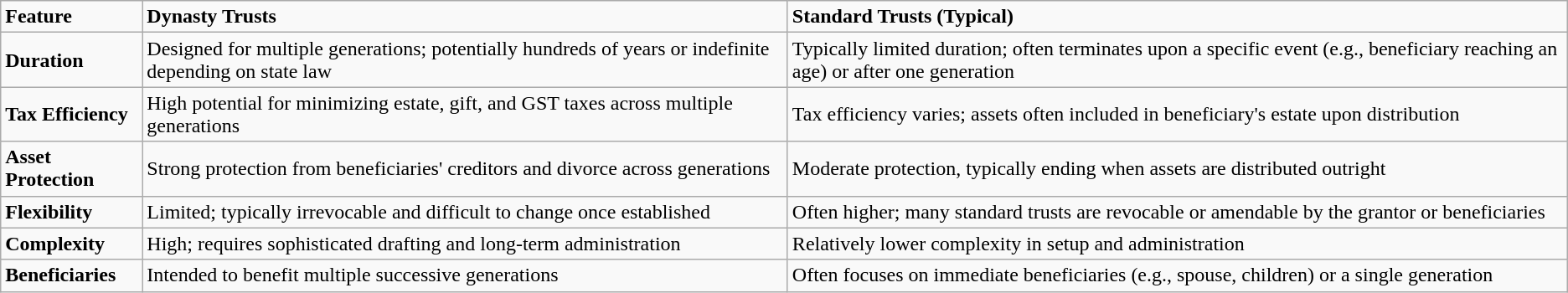<table class="wikitable">
<tr>
<td><strong>Feature</strong></td>
<td><strong>Dynasty Trusts</strong></td>
<td><strong>Standard Trusts  (Typical)</strong></td>
</tr>
<tr>
<td><strong>Duration</strong></td>
<td>Designed for multiple  generations; potentially hundreds of years or indefinite depending on state  law</td>
<td>Typically limited  duration; often terminates upon a specific event (e.g., beneficiary reaching  an age) or after one generation</td>
</tr>
<tr>
<td><strong>Tax Efficiency</strong></td>
<td>High potential for  minimizing estate, gift, and GST taxes across multiple generations</td>
<td>Tax efficiency varies;  assets often included in beneficiary's estate upon distribution</td>
</tr>
<tr>
<td><strong>Asset Protection</strong></td>
<td>Strong protection from  beneficiaries' creditors and divorce across generations</td>
<td>Moderate protection,  typically ending when assets are distributed outright</td>
</tr>
<tr>
<td><strong>Flexibility</strong></td>
<td>Limited; typically  irrevocable and difficult to change once established</td>
<td>Often higher; many  standard trusts are revocable or amendable by the grantor or beneficiaries</td>
</tr>
<tr>
<td><strong>Complexity</strong></td>
<td>High; requires  sophisticated drafting and long-term administration</td>
<td>Relatively lower  complexity in setup and administration</td>
</tr>
<tr>
<td><strong>Beneficiaries</strong></td>
<td>Intended to benefit  multiple successive generations</td>
<td>Often focuses on  immediate beneficiaries (e.g., spouse, children) or a single generation</td>
</tr>
</table>
